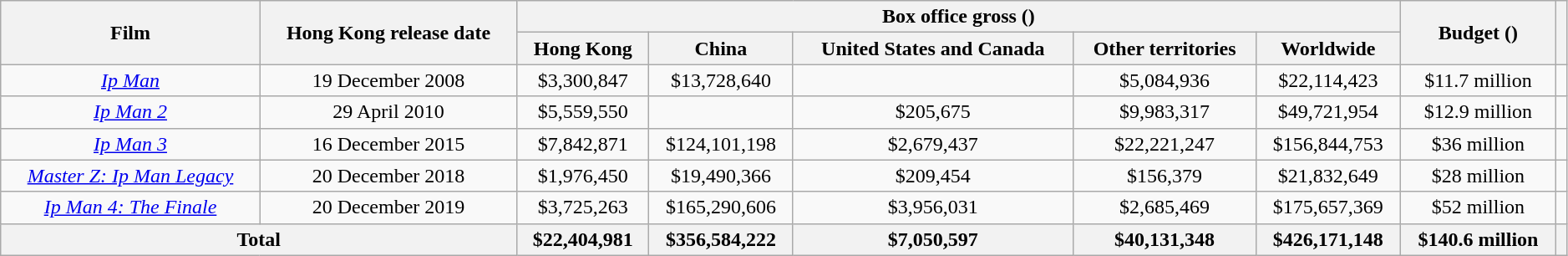<table class="wikitable sortable" width="99%" style="text-align: center">
<tr>
<th scope="col" rowspan="2">Film</th>
<th scope="col" rowspan="2">Hong Kong release date</th>
<th scope="col" colspan="5" class=sortable>Box office gross ()</th>
<th scope="col" rowspan="2">Budget ()</th>
<th scope="col" rowspan="2" class=unsortable></th>
</tr>
<tr>
<th>Hong Kong</th>
<th>China</th>
<th>United States and Canada</th>
<th>Other territories</th>
<th>Worldwide</th>
</tr>
<tr>
<td><em><a href='#'>Ip Man</a></em></td>
<td>19 December 2008</td>
<td>$3,300,847</td>
<td>$13,728,640</td>
<td></td>
<td>$5,084,936</td>
<td>$22,114,423</td>
<td>$11.7 million</td>
<td></td>
</tr>
<tr>
<td><em><a href='#'>Ip Man 2</a></em></td>
<td>29 April 2010</td>
<td>$5,559,550</td>
<td></td>
<td>$205,675</td>
<td>$9,983,317</td>
<td>$49,721,954</td>
<td>$12.9 million</td>
<td></td>
</tr>
<tr>
<td><em><a href='#'>Ip Man 3</a></em></td>
<td>16 December 2015</td>
<td>$7,842,871</td>
<td>$124,101,198</td>
<td>$2,679,437</td>
<td>$22,221,247</td>
<td>$156,844,753</td>
<td>$36 million</td>
<td></td>
</tr>
<tr>
<td><em><a href='#'>Master Z: Ip Man Legacy</a></em></td>
<td>20 December 2018</td>
<td>$1,976,450</td>
<td>$19,490,366</td>
<td>$209,454</td>
<td>$156,379</td>
<td>$21,832,649</td>
<td>$28 million</td>
<td></td>
</tr>
<tr>
<td><em><a href='#'>Ip Man 4: The Finale</a></em></td>
<td>20 December 2019</td>
<td>$3,725,263</td>
<td>$165,290,606</td>
<td>$3,956,031</td>
<td>$2,685,469</td>
<td>$175,657,369</td>
<td>$52 million</td>
<td></td>
</tr>
<tr>
<th colspan="2">Total</th>
<th>$22,404,981</th>
<th>$356,584,222</th>
<th>$7,050,597</th>
<th>$40,131,348</th>
<th>$426,171,148</th>
<th>$140.6 million</th>
<th></th>
</tr>
</table>
